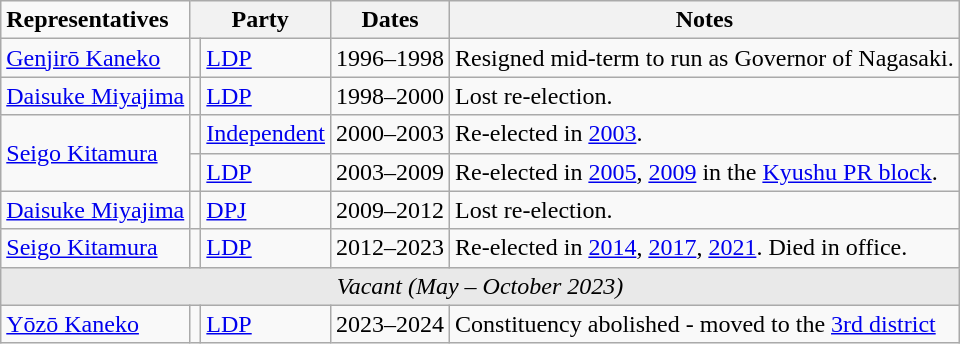<table class="wikitable">
<tr>
<td><strong>Representatives</strong></td>
<th colspan="2">Party</th>
<th>Dates</th>
<th>Notes</th>
</tr>
<tr>
<td><a href='#'>Genjirō Kaneko</a></td>
<td bgcolor=></td>
<td><a href='#'>LDP</a></td>
<td>1996–1998</td>
<td>Resigned mid-term to run as Governor of Nagasaki.</td>
</tr>
<tr>
<td><a href='#'>Daisuke Miyajima</a></td>
<td bgcolor=></td>
<td><a href='#'>LDP</a></td>
<td>1998–2000</td>
<td>Lost re-election.</td>
</tr>
<tr>
<td rowspan="2"><a href='#'>Seigo Kitamura</a></td>
<td bgcolor=></td>
<td><a href='#'>Independent</a></td>
<td>2000–2003</td>
<td>Re-elected in <a href='#'>2003</a>.</td>
</tr>
<tr>
<td bgcolor=></td>
<td><a href='#'>LDP</a></td>
<td>2003–2009</td>
<td>Re-elected in <a href='#'>2005</a>, <a href='#'>2009</a> in the <a href='#'>Kyushu PR block</a>.</td>
</tr>
<tr>
<td><a href='#'>Daisuke Miyajima</a></td>
<td bgcolor=></td>
<td><a href='#'>DPJ</a></td>
<td>2009–2012</td>
<td>Lost re-election.</td>
</tr>
<tr>
<td><a href='#'>Seigo Kitamura</a></td>
<td bgcolor=></td>
<td><a href='#'>LDP</a></td>
<td>2012–2023</td>
<td>Re-elected in <a href='#'>2014</a>, <a href='#'>2017</a>, <a href='#'>2021</a>. Died in office.</td>
</tr>
<tr>
<td colspan="5" style="background-color:#E9E9E9" align=center><em>Vacant (May – October 2023)</em></td>
</tr>
<tr>
<td><a href='#'>Yōzō Kaneko</a></td>
<td bgcolor=></td>
<td><a href='#'>LDP</a></td>
<td>2023–2024</td>
<td>Constituency abolished - moved to the <a href='#'>3rd district</a></td>
</tr>
</table>
